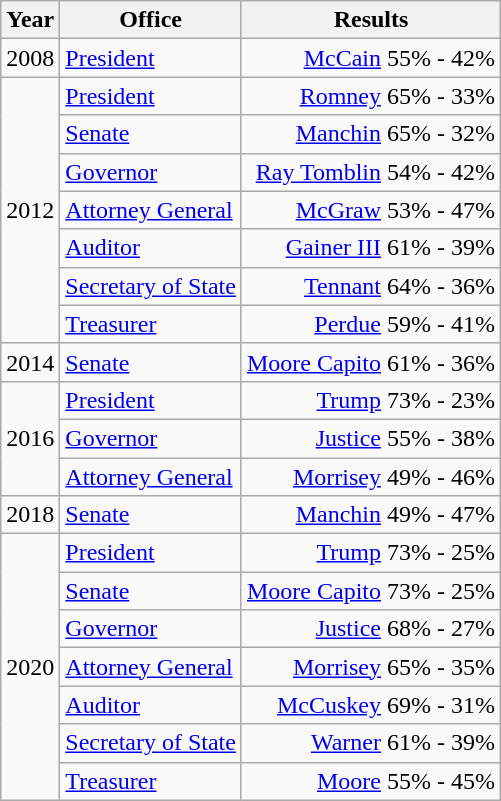<table class=wikitable>
<tr>
<th>Year</th>
<th>Office</th>
<th>Results</th>
</tr>
<tr>
<td>2008</td>
<td><a href='#'>President</a></td>
<td align="right" ><a href='#'>McCain</a> 55% - 42%</td>
</tr>
<tr>
<td rowspan=7>2012</td>
<td><a href='#'>President</a></td>
<td align="right" ><a href='#'>Romney</a> 65% - 33%</td>
</tr>
<tr>
<td><a href='#'>Senate</a></td>
<td align="right" ><a href='#'>Manchin</a> 65% - 32%</td>
</tr>
<tr>
<td><a href='#'>Governor</a></td>
<td align="right" ><a href='#'>Ray Tomblin</a> 54% - 42%</td>
</tr>
<tr>
<td><a href='#'>Attorney General</a></td>
<td align="right" ><a href='#'>McGraw</a> 53% - 47%</td>
</tr>
<tr>
<td><a href='#'>Auditor</a></td>
<td align="right" ><a href='#'>Gainer III</a> 61% - 39%</td>
</tr>
<tr>
<td><a href='#'>Secretary of State</a></td>
<td align="right" ><a href='#'>Tennant</a> 64% - 36%</td>
</tr>
<tr>
<td><a href='#'>Treasurer</a></td>
<td align="right" ><a href='#'>Perdue</a> 59% - 41%</td>
</tr>
<tr>
<td>2014</td>
<td><a href='#'>Senate</a></td>
<td align="right" ><a href='#'>Moore Capito</a> 61% - 36%</td>
</tr>
<tr>
<td rowspan=3>2016</td>
<td><a href='#'>President</a></td>
<td align="right" ><a href='#'>Trump</a> 73% - 23%</td>
</tr>
<tr>
<td><a href='#'>Governor</a></td>
<td align="right" ><a href='#'>Justice</a> 55% - 38%</td>
</tr>
<tr>
<td><a href='#'>Attorney General</a></td>
<td align="right" ><a href='#'>Morrisey</a> 49% - 46%</td>
</tr>
<tr>
<td>2018</td>
<td><a href='#'>Senate</a></td>
<td align="right" ><a href='#'>Manchin</a> 49% - 47%</td>
</tr>
<tr>
<td rowspan=7>2020</td>
<td><a href='#'>President</a></td>
<td align="right" ><a href='#'>Trump</a> 73% - 25%</td>
</tr>
<tr>
<td><a href='#'>Senate</a></td>
<td align="right" ><a href='#'>Moore Capito</a> 73% - 25%</td>
</tr>
<tr>
<td><a href='#'>Governor</a></td>
<td align="right" ><a href='#'>Justice</a> 68% - 27%</td>
</tr>
<tr>
<td><a href='#'>Attorney General</a></td>
<td align="right" ><a href='#'>Morrisey</a> 65% - 35%</td>
</tr>
<tr>
<td><a href='#'>Auditor</a></td>
<td align="right" ><a href='#'>McCuskey</a> 69% - 31%</td>
</tr>
<tr>
<td><a href='#'>Secretary of State</a></td>
<td align="right" ><a href='#'>Warner</a> 61% - 39%</td>
</tr>
<tr>
<td><a href='#'>Treasurer</a></td>
<td align="right" ><a href='#'>Moore</a> 55% - 45%</td>
</tr>
</table>
